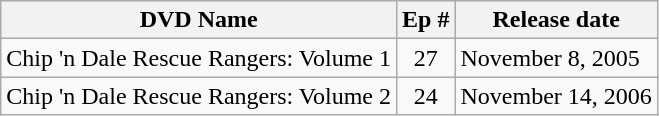<table class="wikitable sortable">
<tr>
<th>DVD Name</th>
<th>Ep #</th>
<th>Release date</th>
</tr>
<tr>
<td>Chip 'n Dale Rescue Rangers: Volume 1</td>
<td style="text-align:center;">27</td>
<td>November 8, 2005</td>
</tr>
<tr>
<td>Chip 'n Dale Rescue Rangers: Volume 2</td>
<td style="text-align:center;">24</td>
<td>November 14, 2006</td>
</tr>
</table>
